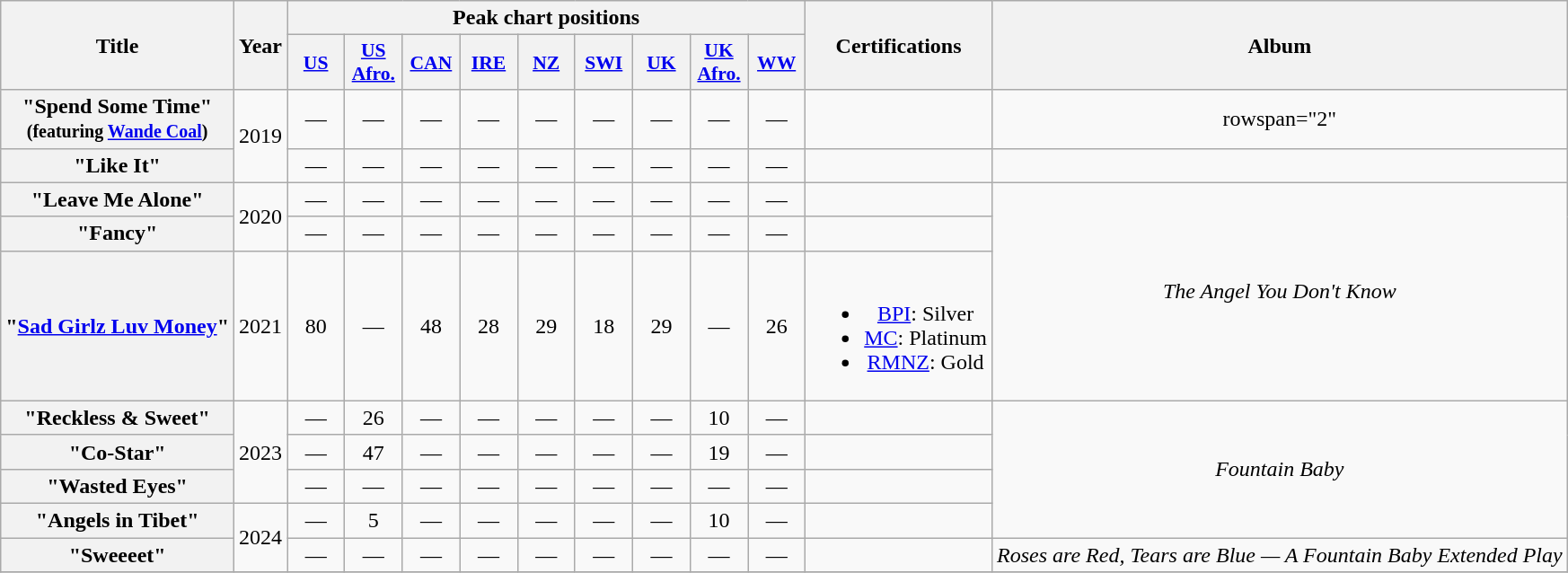<table class="wikitable plainrowheaders" style="text-align:center">
<tr>
<th scope="col" rowspan="2">Title</th>
<th scope="col" rowspan="2">Year</th>
<th scope="col" colspan="9">Peak chart positions</th>
<th scope="col" rowspan="2">Certifications</th>
<th scope="col" rowspan="2">Album</th>
</tr>
<tr>
<th scope="col" style="width:2.5em;font-size:90%;"><a href='#'>US</a><br></th>
<th scope="col" style="width:2.5em;font-size:90%;"><a href='#'>US<br>Afro.</a><br></th>
<th scope="col" style="width:2.5em;font-size:90%;"><a href='#'>CAN</a><br></th>
<th scope="col" style="width:2.5em;font-size:90%;"><a href='#'>IRE</a><br></th>
<th scope="col" style="width:2.5em;font-size:90%;"><a href='#'>NZ</a><br></th>
<th scope="col" style="width:2.5em;font-size:90%;"><a href='#'>SWI</a><br></th>
<th scope="col" style="width:2.5em;font-size:90%;"><a href='#'>UK</a><br></th>
<th scope="col" style="width:2.5em;font-size:90%;"><a href='#'>UK<br>Afro.</a><br></th>
<th scope="col" style="width:2.5em;font-size:90%;"><a href='#'>WW</a><br></th>
</tr>
<tr>
<th scope="row">"Spend Some Time"<br><small>(featuring <a href='#'>Wande Coal</a>)</small></th>
<td rowspan="2">2019</td>
<td>—</td>
<td>—</td>
<td>—</td>
<td>—</td>
<td>—</td>
<td>—</td>
<td>—</td>
<td>—</td>
<td>—</td>
<td></td>
<td>rowspan="2" </td>
</tr>
<tr>
<th scope="row">"Like It"</th>
<td>—</td>
<td>—</td>
<td>—</td>
<td>—</td>
<td>—</td>
<td>—</td>
<td>—</td>
<td>—</td>
<td>—</td>
<td></td>
</tr>
<tr>
<th scope="row">"Leave Me Alone"</th>
<td rowspan="2">2020</td>
<td>—</td>
<td>—</td>
<td>—</td>
<td>—</td>
<td>—</td>
<td>—</td>
<td>—</td>
<td>—</td>
<td>—</td>
<td></td>
<td rowspan="3"><em>The Angel You Don't Know</em></td>
</tr>
<tr>
<th scope="row">"Fancy"</th>
<td>—</td>
<td>—</td>
<td>—</td>
<td>—</td>
<td>—</td>
<td>—</td>
<td>—</td>
<td>—</td>
<td>—</td>
<td></td>
</tr>
<tr>
<th scope="row">"<a href='#'>Sad Girlz Luv Money</a>"<br></th>
<td>2021</td>
<td>80</td>
<td>—</td>
<td>48</td>
<td>28</td>
<td>29</td>
<td>18</td>
<td>29</td>
<td>—</td>
<td>26</td>
<td><br><ul><li><a href='#'>BPI</a>: Silver</li><li><a href='#'>MC</a>: Platinum</li><li><a href='#'>RMNZ</a>: Gold</li></ul></td>
</tr>
<tr>
<th scope="row">"Reckless & Sweet"</th>
<td rowspan="3">2023</td>
<td>—</td>
<td>26</td>
<td>—</td>
<td>—</td>
<td>—</td>
<td>—</td>
<td>—</td>
<td>10</td>
<td>—</td>
<td></td>
<td rowspan="4"><em>Fountain Baby</em></td>
</tr>
<tr>
<th scope="row">"Co-Star"</th>
<td>—</td>
<td>47</td>
<td>—</td>
<td>—</td>
<td>—</td>
<td>—</td>
<td>—</td>
<td>19</td>
<td>—</td>
<td></td>
</tr>
<tr>
<th scope="row">"Wasted Eyes"</th>
<td>—</td>
<td>—</td>
<td>—</td>
<td>—</td>
<td>—</td>
<td>—</td>
<td>—</td>
<td>—</td>
<td>—</td>
<td></td>
</tr>
<tr>
<th scope="row">"Angels in Tibet"</th>
<td rowspan="2">2024</td>
<td>—</td>
<td>5</td>
<td>—</td>
<td>—</td>
<td>—</td>
<td>—</td>
<td>—</td>
<td>10</td>
<td>—</td>
<td></td>
</tr>
<tr>
<th scope="row">"Sweeeet"</th>
<td>—</td>
<td>—</td>
<td>—</td>
<td>—</td>
<td>—</td>
<td>—</td>
<td>—</td>
<td>—</td>
<td>—</td>
<td></td>
<td><em>Roses are Red, Tears are Blue — A Fountain Baby Extended Play</em></td>
</tr>
<tr>
</tr>
</table>
